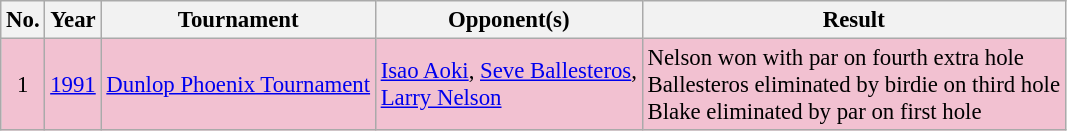<table class="wikitable" style="font-size:95%;">
<tr>
<th>No.</th>
<th>Year</th>
<th>Tournament</th>
<th>Opponent(s)</th>
<th>Result</th>
</tr>
<tr style="background:#F2C1D1;">
<td align=center>1</td>
<td><a href='#'>1991</a></td>
<td><a href='#'>Dunlop Phoenix Tournament</a></td>
<td> <a href='#'>Isao Aoki</a>,  <a href='#'>Seve Ballesteros</a>,<br> <a href='#'>Larry Nelson</a></td>
<td>Nelson won with par on fourth extra hole<br>Ballesteros eliminated by birdie on third hole<br>Blake eliminated by par on first hole</td>
</tr>
</table>
